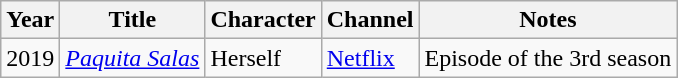<table class="wikitable">
<tr>
<th>Year</th>
<th>Title</th>
<th>Character</th>
<th>Channel</th>
<th>Notes</th>
</tr>
<tr>
<td>2019</td>
<td><em><a href='#'>Paquita Salas</a></em></td>
<td>Herself</td>
<td><a href='#'>Netflix</a></td>
<td>Episode of the 3rd season</td>
</tr>
</table>
